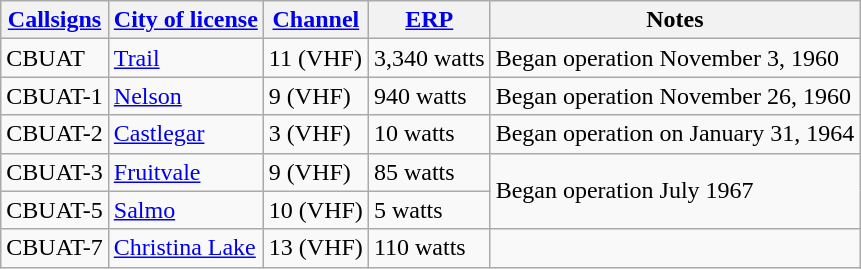<table class="wikitable sortable">
<tr>
<th><a href='#'>Callsigns</a></th>
<th><a href='#'>City of license</a></th>
<th><a href='#'>Channel</a></th>
<th><a href='#'>ERP</a></th>
<th>Notes</th>
</tr>
<tr>
<td>CBUAT</td>
<td><a href='#'>Trail</a></td>
<td>11 (VHF)</td>
<td>3,340 watts</td>
<td>Began operation November 3, 1960</td>
</tr>
<tr>
<td>CBUAT-1</td>
<td><a href='#'>Nelson</a></td>
<td>9 (VHF)</td>
<td>940 watts</td>
<td>Began operation November 26, 1960</td>
</tr>
<tr>
<td>CBUAT-2</td>
<td><a href='#'>Castlegar</a></td>
<td>3 (VHF)</td>
<td>10 watts</td>
<td>Began operation on January 31, 1964</td>
</tr>
<tr>
<td>CBUAT-3</td>
<td><a href='#'>Fruitvale</a></td>
<td>9 (VHF)</td>
<td>85 watts</td>
<td rowspan=2>Began operation July 1967</td>
</tr>
<tr>
<td>CBUAT-5</td>
<td><a href='#'>Salmo</a></td>
<td>10 (VHF)</td>
<td>5 watts</td>
</tr>
<tr>
<td>CBUAT-7</td>
<td><a href='#'>Christina Lake</a></td>
<td>13 (VHF)</td>
<td>110 watts</td>
<td></td>
</tr>
</table>
